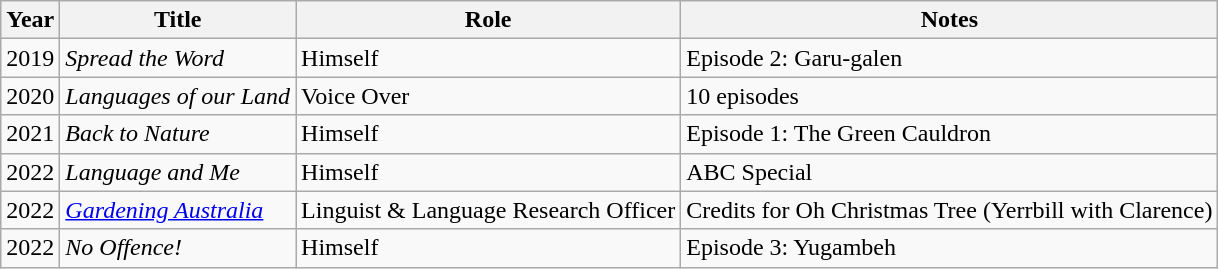<table class="wikitable sortable">
<tr>
<th>Year</th>
<th>Title</th>
<th>Role</th>
<th class="unsortable">Notes</th>
</tr>
<tr>
<td>2019</td>
<td><em>Spread the Word</em></td>
<td>Himself</td>
<td>Episode 2: Garu-galen</td>
</tr>
<tr>
<td>2020</td>
<td><em>Languages of our Land</em></td>
<td>Voice Over</td>
<td>10 episodes</td>
</tr>
<tr>
<td>2021</td>
<td><em>Back to Nature</em></td>
<td>Himself</td>
<td>Episode 1: The Green Cauldron</td>
</tr>
<tr>
<td>2022</td>
<td><em>Language and Me</em></td>
<td>Himself</td>
<td>ABC Special</td>
</tr>
<tr>
<td>2022</td>
<td><em><a href='#'>Gardening Australia</a></em></td>
<td>Linguist & Language Research Officer</td>
<td>Credits for Oh Christmas Tree (Yerrbill with Clarence)</td>
</tr>
<tr>
<td>2022</td>
<td><em>No Offence!</em></td>
<td>Himself</td>
<td>Episode 3: Yugambeh</td>
</tr>
</table>
